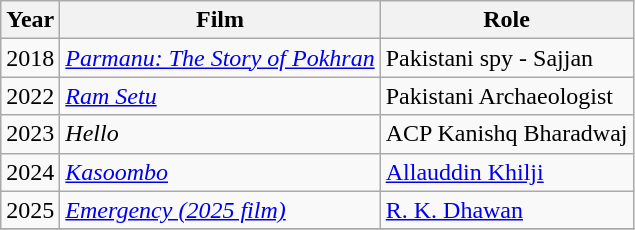<table class="wikitable sortable" style="font-size:100%">
<tr style="text-align:center;">
<th>Year</th>
<th>Film</th>
<th>Role</th>
</tr>
<tr>
<td>2018</td>
<td><em><a href='#'>Parmanu: The Story of Pokhran</a></em></td>
<td>Pakistani spy - Sajjan</td>
</tr>
<tr>
<td>2022</td>
<td><em><a href='#'>Ram Setu</a></em></td>
<td>Pakistani Archaeologist</td>
</tr>
<tr>
<td>2023</td>
<td><em>Hello</em></td>
<td>ACP Kanishq Bharadwaj</td>
</tr>
<tr>
<td>2024</td>
<td><em><a href='#'>Kasoombo</a></em></td>
<td><a href='#'>Allauddin Khilji</a></td>
</tr>
<tr>
<td>2025</td>
<td><em><a href='#'>Emergency (2025 film)</a></em></td>
<td><a href='#'>R. K. Dhawan</a></td>
</tr>
<tr>
</tr>
</table>
